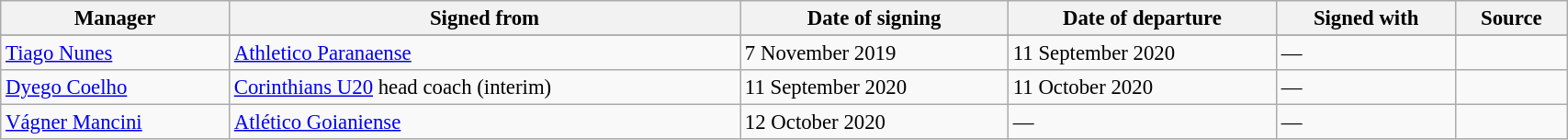<table class="wikitable sortable" style="width:90%; text-align:center; font-size:95%; text-align:left;">
<tr>
<th><strong>Manager </strong></th>
<th><strong>Signed from</strong></th>
<th><strong>Date of signing</strong></th>
<th><strong>Date of departure</strong></th>
<th><strong>Signed with</strong></th>
<th><strong>Source</strong></th>
</tr>
<tr>
</tr>
<tr>
<td> <a href='#'>Tiago Nunes</a></td>
<td> <a href='#'>Athletico Paranaense</a></td>
<td>7 November 2019</td>
<td>11 September 2020</td>
<td>—</td>
<td></td>
</tr>
<tr>
<td> <a href='#'>Dyego Coelho</a></td>
<td><a href='#'>Corinthians U20</a> head coach (interim)</td>
<td>11 September 2020</td>
<td>11 October 2020</td>
<td>—</td>
<td></td>
</tr>
<tr>
<td> <a href='#'>Vágner Mancini</a></td>
<td> <a href='#'>Atlético Goianiense</a></td>
<td>12 October 2020</td>
<td>—</td>
<td>—</td>
<td></td>
</tr>
</table>
